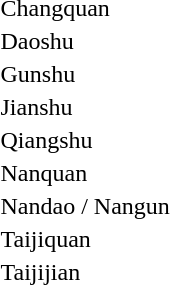<table>
<tr>
<td>Changquan</td>
<td></td>
<td></td>
<td></td>
</tr>
<tr>
<td>Daoshu</td>
<td></td>
<td></td>
<td></td>
</tr>
<tr>
<td>Gunshu</td>
<td></td>
<td></td>
<td></td>
</tr>
<tr>
<td>Jianshu</td>
<td></td>
<td></td>
<td></td>
</tr>
<tr>
<td>Qiangshu</td>
<td></td>
<td></td>
<td></td>
</tr>
<tr>
<td>Nanquan</td>
<td></td>
<td></td>
<td></td>
</tr>
<tr>
<td>Nandao / Nangun</td>
<td></td>
<td></td>
<td></td>
</tr>
<tr>
<td>Taijiquan</td>
<td></td>
<td></td>
<td></td>
</tr>
<tr>
<td>Taijijian</td>
<td></td>
<td></td>
<td></td>
</tr>
</table>
